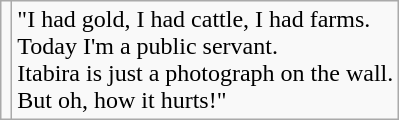<table class="wikitable">
<tr>
<td></td>
<td>"I had gold, I had cattle, I had farms.<br>Today I'm a public servant.<br>Itabira is just a photograph on the wall.<br>But oh, how it hurts!"</td>
</tr>
</table>
